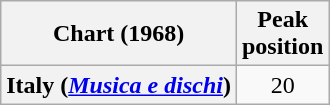<table class="wikitable plainrowheaders" style="text-align:center">
<tr>
<th scope="col">Chart (1968)</th>
<th scope="col">Peak<br>position</th>
</tr>
<tr>
<th scope="row">Italy (<em><a href='#'>Musica e dischi</a></em>)</th>
<td>20</td>
</tr>
</table>
